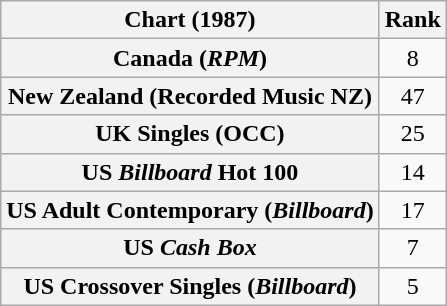<table class="wikitable plainrowheaders sortable">
<tr>
<th scope="col">Chart (1987)</th>
<th scope="col">Rank</th>
</tr>
<tr>
<th scope="row">Canada (<em>RPM</em>)</th>
<td style="text-align:center;">8</td>
</tr>
<tr>
<th scope="row">New Zealand (Recorded Music NZ)</th>
<td style="text-align:center;">47</td>
</tr>
<tr>
<th scope="row">UK Singles (OCC)</th>
<td style="text-align:center;">25</td>
</tr>
<tr>
<th scope="row">US <em>Billboard</em> Hot 100</th>
<td style="text-align:center;">14</td>
</tr>
<tr>
<th scope="row">US Adult Contemporary (<em>Billboard</em>)</th>
<td style="text-align:center;">17</td>
</tr>
<tr>
<th scope="row">US <em>Cash Box</em></th>
<td style="text-align:center;">7</td>
</tr>
<tr>
<th scope="row">US Crossover Singles (<em>Billboard</em>)</th>
<td style="text-align:center;">5</td>
</tr>
</table>
